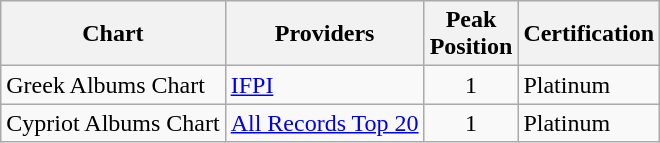<table class="wikitable">
<tr style="background:#ebf5ff;">
<th align="left">Chart</th>
<th align="left">Providers</th>
<th align="left">Peak<br>Position</th>
<th align="left">Certification</th>
</tr>
<tr>
<td align="left">Greek Albums Chart</td>
<td align="left"><a href='#'>IFPI</a></td>
<td style="text-align:center;">1</td>
<td align="left">Platinum</td>
</tr>
<tr>
<td align="left">Cypriot Albums Chart</td>
<td align="left"><a href='#'>All Records Top 20</a></td>
<td style="text-align:center;">1</td>
<td align="left">Platinum</td>
</tr>
</table>
